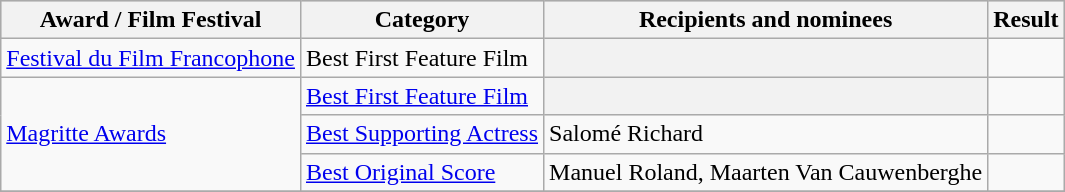<table class="wikitable plainrowheaders sortable">
<tr style="background:#ccc; text-align:center;">
<th scope="col">Award / Film Festival</th>
<th scope="col">Category</th>
<th scope="col">Recipients and nominees</th>
<th scope="col">Result</th>
</tr>
<tr>
<td><a href='#'>Festival du Film Francophone</a></td>
<td>Best First Feature Film</td>
<th></th>
<td></td>
</tr>
<tr>
<td rowspan=3><a href='#'>Magritte Awards</a></td>
<td><a href='#'>Best First Feature Film</a></td>
<th></th>
<td></td>
</tr>
<tr>
<td><a href='#'>Best Supporting Actress</a></td>
<td>Salomé Richard</td>
<td></td>
</tr>
<tr>
<td><a href='#'>Best Original Score</a></td>
<td>Manuel Roland, Maarten Van Cauwenberghe</td>
<td></td>
</tr>
<tr>
</tr>
</table>
